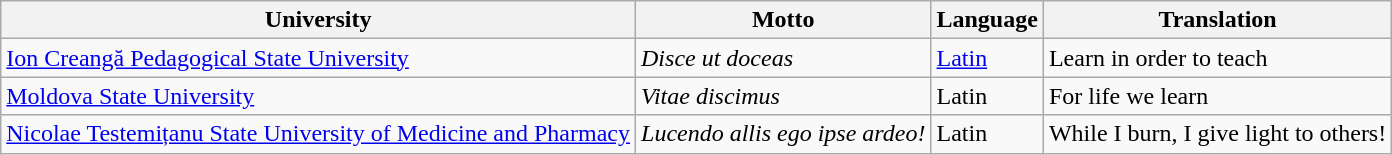<table class="wikitable sortable plainrowheaders">
<tr>
<th>University</th>
<th>Motto</th>
<th>Language</th>
<th>Translation</th>
</tr>
<tr>
<td><a href='#'>Ion Creangă Pedagogical State University</a></td>
<td><em>Disce ut doceas</em></td>
<td><a href='#'>Latin</a></td>
<td>Learn in order to teach</td>
</tr>
<tr>
<td><a href='#'>Moldova State University</a></td>
<td><em>Vitae discimus</em></td>
<td>Latin</td>
<td>For life we learn</td>
</tr>
<tr>
<td><a href='#'>Nicolae Testemițanu State University of Medicine and Pharmacy</a></td>
<td><em>Lucendo allis ego ipse ardeo!</em></td>
<td>Latin</td>
<td>While I burn, I give light to others!</td>
</tr>
</table>
